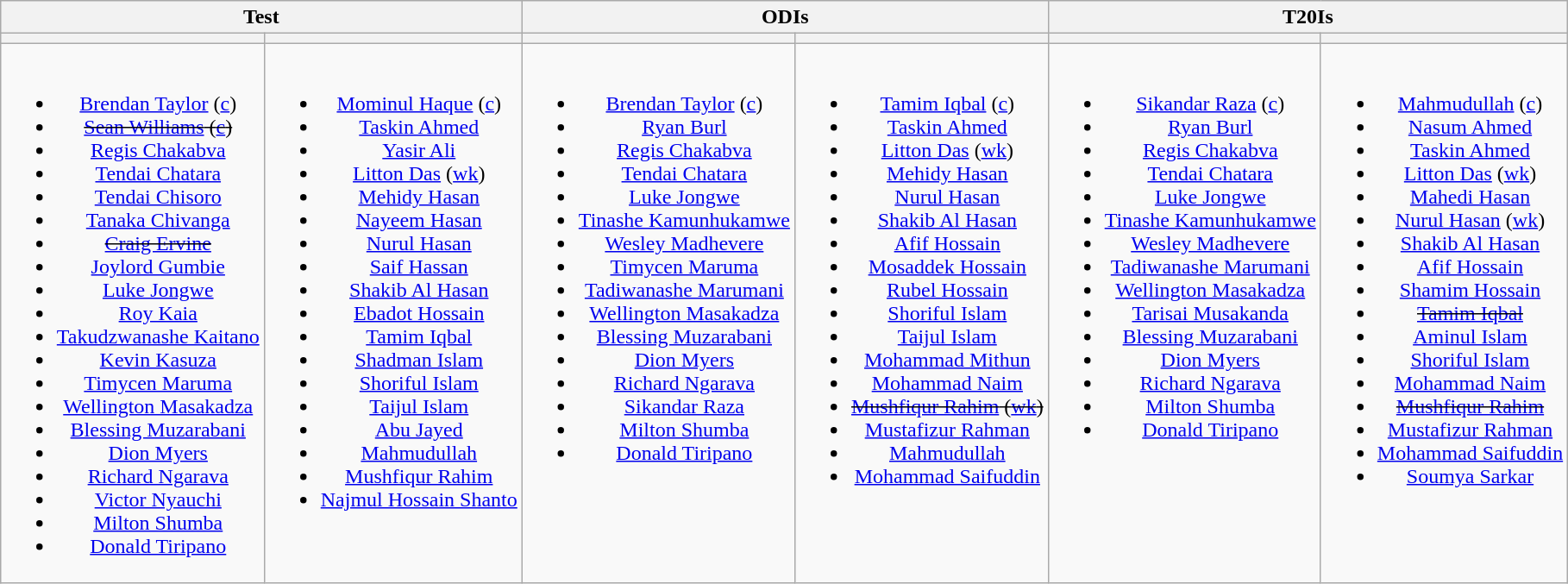<table class="wikitable" style="text-align:center; margin:auto">
<tr>
<th colspan=2>Test</th>
<th colspan=2>ODIs</th>
<th colspan=2>T20Is</th>
</tr>
<tr>
<th></th>
<th></th>
<th></th>
<th></th>
<th></th>
<th></th>
</tr>
<tr style="vertical-align:top">
<td><br><ul><li><a href='#'>Brendan Taylor</a> (<a href='#'>c</a>)</li><li><s><a href='#'>Sean Williams</a> (<a href='#'>c</a>)</s></li><li><a href='#'>Regis Chakabva</a></li><li><a href='#'>Tendai Chatara</a></li><li><a href='#'>Tendai Chisoro</a></li><li><a href='#'>Tanaka Chivanga</a></li><li><s><a href='#'>Craig Ervine</a></s></li><li><a href='#'>Joylord Gumbie</a></li><li><a href='#'>Luke Jongwe</a></li><li><a href='#'>Roy Kaia</a></li><li><a href='#'>Takudzwanashe Kaitano</a></li><li><a href='#'>Kevin Kasuza</a></li><li><a href='#'>Timycen Maruma</a></li><li><a href='#'>Wellington Masakadza</a></li><li><a href='#'>Blessing Muzarabani</a></li><li><a href='#'>Dion Myers</a></li><li><a href='#'>Richard Ngarava</a></li><li><a href='#'>Victor Nyauchi</a></li><li><a href='#'>Milton Shumba</a></li><li><a href='#'>Donald Tiripano</a></li></ul></td>
<td><br><ul><li><a href='#'>Mominul Haque</a> (<a href='#'>c</a>)</li><li><a href='#'>Taskin Ahmed</a></li><li><a href='#'>Yasir Ali</a></li><li><a href='#'>Litton Das</a> (<a href='#'>wk</a>)</li><li><a href='#'>Mehidy Hasan</a></li><li><a href='#'>Nayeem Hasan</a></li><li><a href='#'>Nurul Hasan</a></li><li><a href='#'>Saif Hassan</a></li><li><a href='#'>Shakib Al Hasan</a></li><li><a href='#'>Ebadot Hossain</a></li><li><a href='#'>Tamim Iqbal</a></li><li><a href='#'>Shadman Islam</a></li><li><a href='#'>Shoriful Islam</a></li><li><a href='#'>Taijul Islam</a></li><li><a href='#'>Abu Jayed</a></li><li><a href='#'>Mahmudullah</a></li><li><a href='#'>Mushfiqur Rahim</a></li><li><a href='#'>Najmul Hossain Shanto</a></li></ul></td>
<td><br><ul><li><a href='#'>Brendan Taylor</a> (<a href='#'>c</a>)</li><li><a href='#'>Ryan Burl</a></li><li><a href='#'>Regis Chakabva</a></li><li><a href='#'>Tendai Chatara</a></li><li><a href='#'>Luke Jongwe</a></li><li><a href='#'>Tinashe Kamunhukamwe</a></li><li><a href='#'>Wesley Madhevere</a></li><li><a href='#'>Timycen Maruma</a></li><li><a href='#'>Tadiwanashe Marumani</a></li><li><a href='#'>Wellington Masakadza</a></li><li><a href='#'>Blessing Muzarabani</a></li><li><a href='#'>Dion Myers</a></li><li><a href='#'>Richard Ngarava</a></li><li><a href='#'>Sikandar Raza</a></li><li><a href='#'>Milton Shumba</a></li><li><a href='#'>Donald Tiripano</a></li></ul></td>
<td><br><ul><li><a href='#'>Tamim Iqbal</a> (<a href='#'>c</a>)</li><li><a href='#'>Taskin Ahmed</a></li><li><a href='#'>Litton Das</a> (<a href='#'>wk</a>)</li><li><a href='#'>Mehidy Hasan</a></li><li><a href='#'>Nurul Hasan</a></li><li><a href='#'>Shakib Al Hasan</a></li><li><a href='#'>Afif Hossain</a></li><li><a href='#'>Mosaddek Hossain</a></li><li><a href='#'>Rubel Hossain</a></li><li><a href='#'>Shoriful Islam</a></li><li><a href='#'>Taijul Islam</a></li><li><a href='#'>Mohammad Mithun</a></li><li><a href='#'>Mohammad Naim</a></li><li><s><a href='#'>Mushfiqur Rahim</a> (<a href='#'>wk</a>)</s></li><li><a href='#'>Mustafizur Rahman</a></li><li><a href='#'>Mahmudullah</a></li><li><a href='#'>Mohammad Saifuddin</a></li></ul></td>
<td><br><ul><li><a href='#'>Sikandar Raza</a> (<a href='#'>c</a>)</li><li><a href='#'>Ryan Burl</a></li><li><a href='#'>Regis Chakabva</a></li><li><a href='#'>Tendai Chatara</a></li><li><a href='#'>Luke Jongwe</a></li><li><a href='#'>Tinashe Kamunhukamwe</a></li><li><a href='#'>Wesley Madhevere</a></li><li><a href='#'>Tadiwanashe Marumani</a></li><li><a href='#'>Wellington Masakadza</a></li><li><a href='#'>Tarisai Musakanda</a></li><li><a href='#'>Blessing Muzarabani</a></li><li><a href='#'>Dion Myers</a></li><li><a href='#'>Richard Ngarava</a></li><li><a href='#'>Milton Shumba</a></li><li><a href='#'>Donald Tiripano</a></li></ul></td>
<td><br><ul><li><a href='#'>Mahmudullah</a> (<a href='#'>c</a>)</li><li><a href='#'>Nasum Ahmed</a></li><li><a href='#'>Taskin Ahmed</a></li><li><a href='#'>Litton Das</a> (<a href='#'>wk</a>)</li><li><a href='#'>Mahedi Hasan</a></li><li><a href='#'>Nurul Hasan</a> (<a href='#'>wk</a>)</li><li><a href='#'>Shakib Al Hasan</a></li><li><a href='#'>Afif Hossain</a></li><li><a href='#'>Shamim Hossain</a></li><li><s><a href='#'>Tamim Iqbal</a></s></li><li><a href='#'>Aminul Islam</a></li><li><a href='#'>Shoriful Islam</a></li><li><a href='#'>Mohammad Naim</a></li><li><s><a href='#'>Mushfiqur Rahim</a></s></li><li><a href='#'>Mustafizur Rahman</a></li><li><a href='#'>Mohammad Saifuddin</a></li><li><a href='#'>Soumya Sarkar</a></li></ul></td>
</tr>
</table>
